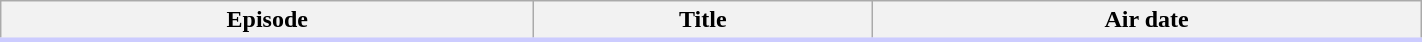<table class="wikitable" width="75%" style="background:#FFF;">
<tr style="border-bottom:3px solid #CCF">
<th>Episode</th>
<th>Title</th>
<th>Air date<br>
















































</th>
</tr>
</table>
